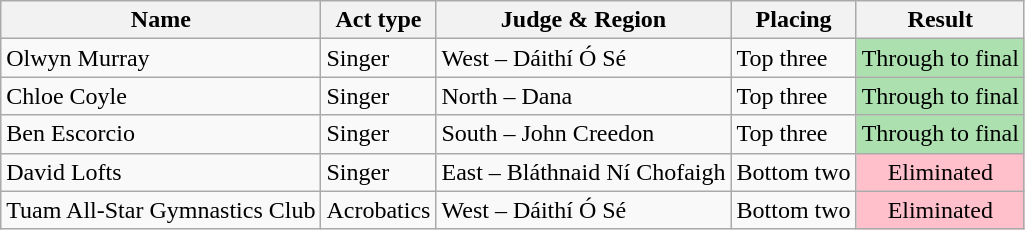<table class="wikitable">
<tr>
<th>Name</th>
<th>Act type</th>
<th>Judge & Region</th>
<th>Placing</th>
<th>Result</th>
</tr>
<tr>
<td>Olwyn Murray</td>
<td>Singer</td>
<td>West – Dáithí Ó Sé</td>
<td>Top three</td>
<td style="background:#ACE1AF;" align="center">Through to final</td>
</tr>
<tr>
<td>Chloe Coyle</td>
<td>Singer</td>
<td>North – Dana</td>
<td>Top three</td>
<td style="background:#ACE1AF;" align="center">Through to final</td>
</tr>
<tr>
<td>Ben Escorcio</td>
<td>Singer</td>
<td>South – John Creedon</td>
<td>Top three</td>
<td style="background:#ACE1AF;" align="center">Through to final</td>
</tr>
<tr>
<td>David Lofts</td>
<td>Singer</td>
<td>East – Bláthnaid Ní Chofaigh</td>
<td>Bottom two</td>
<td style="background:pink" align="center">Eliminated</td>
</tr>
<tr>
<td>Tuam All-Star Gymnastics Club</td>
<td>Acrobatics</td>
<td>West – Dáithí Ó Sé</td>
<td>Bottom two</td>
<td style="background:pink" align="center">Eliminated</td>
</tr>
</table>
